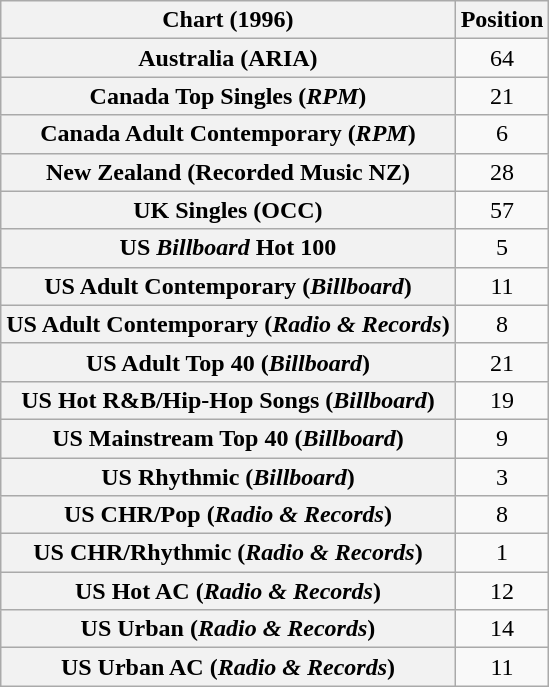<table class="wikitable sortable plainrowheaders" style="text-align:center;">
<tr>
<th>Chart (1996)</th>
<th>Position</th>
</tr>
<tr>
<th scope="row">Australia (ARIA)</th>
<td>64</td>
</tr>
<tr>
<th scope="row">Canada Top Singles (<em>RPM</em>)</th>
<td>21</td>
</tr>
<tr>
<th scope="row">Canada Adult Contemporary (<em>RPM</em>)</th>
<td>6</td>
</tr>
<tr>
<th scope="row">New Zealand (Recorded Music NZ)</th>
<td>28</td>
</tr>
<tr>
<th scope="row">UK Singles (OCC)</th>
<td>57</td>
</tr>
<tr>
<th scope="row">US <em>Billboard</em> Hot 100</th>
<td>5</td>
</tr>
<tr>
<th scope="row">US Adult Contemporary (<em>Billboard</em>)</th>
<td>11</td>
</tr>
<tr>
<th scope="row">US Adult Contemporary (<em>Radio & Records</em>)</th>
<td>8</td>
</tr>
<tr>
<th scope="row">US Adult Top 40 (<em>Billboard</em>)</th>
<td>21</td>
</tr>
<tr>
<th scope="row">US Hot R&B/Hip-Hop Songs (<em>Billboard</em>)</th>
<td>19</td>
</tr>
<tr>
<th scope="row">US Mainstream Top 40 (<em>Billboard</em>)</th>
<td>9</td>
</tr>
<tr>
<th scope="row">US Rhythmic (<em>Billboard</em>)</th>
<td>3</td>
</tr>
<tr>
<th scope="row">US CHR/Pop (<em>Radio & Records</em>)</th>
<td>8</td>
</tr>
<tr>
<th scope="row">US CHR/Rhythmic (<em>Radio & Records</em>)</th>
<td>1</td>
</tr>
<tr>
<th scope="row">US Hot AC (<em>Radio & Records</em>)</th>
<td>12</td>
</tr>
<tr>
<th scope="row">US Urban (<em>Radio & Records</em>)</th>
<td>14</td>
</tr>
<tr>
<th scope="row">US Urban AC (<em>Radio & Records</em>)</th>
<td>11</td>
</tr>
</table>
